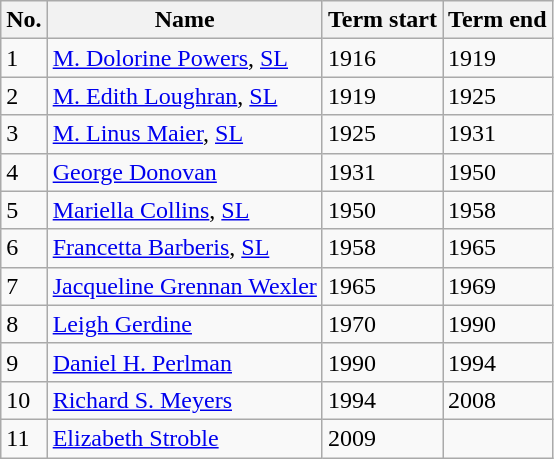<table class="wikitable">
<tr>
<th>No.</th>
<th>Name</th>
<th>Term start</th>
<th>Term end</th>
</tr>
<tr>
<td>1</td>
<td><a href='#'>M. Dolorine Powers</a>, <a href='#'>SL</a></td>
<td>1916</td>
<td>1919</td>
</tr>
<tr>
<td>2</td>
<td><a href='#'>M. Edith Loughran</a>, <a href='#'>SL</a></td>
<td>1919</td>
<td>1925</td>
</tr>
<tr>
<td>3</td>
<td><a href='#'>M. Linus Maier</a>, <a href='#'>SL</a></td>
<td>1925</td>
<td>1931</td>
</tr>
<tr>
<td>4</td>
<td><a href='#'>George Donovan</a></td>
<td>1931</td>
<td>1950</td>
</tr>
<tr>
<td>5</td>
<td><a href='#'>Mariella Collins</a>, <a href='#'>SL</a></td>
<td>1950</td>
<td>1958</td>
</tr>
<tr>
<td>6</td>
<td><a href='#'>Francetta Barberis</a>, <a href='#'>SL</a></td>
<td>1958</td>
<td>1965</td>
</tr>
<tr>
<td>7</td>
<td><a href='#'>Jacqueline Grennan Wexler</a></td>
<td>1965</td>
<td>1969</td>
</tr>
<tr>
<td>8</td>
<td><a href='#'>Leigh Gerdine</a></td>
<td>1970</td>
<td>1990</td>
</tr>
<tr>
<td>9</td>
<td><a href='#'>Daniel H. Perlman</a></td>
<td>1990</td>
<td>1994</td>
</tr>
<tr>
<td>10</td>
<td><a href='#'>Richard S. Meyers</a></td>
<td>1994</td>
<td>2008</td>
</tr>
<tr>
<td>11</td>
<td><a href='#'>Elizabeth Stroble</a></td>
<td>2009</td>
<td></td>
</tr>
</table>
